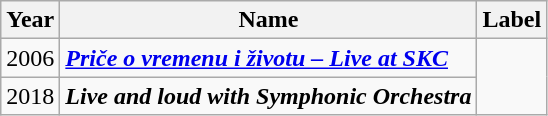<table class="wikitable">
<tr>
<th>Year</th>
<th>Name</th>
<th>Label</th>
</tr>
<tr>
<td>2006</td>
<td><strong><em><a href='#'>Priče o vremenu i životu – Live at SKC</a></em></strong></td>
</tr>
<tr>
<td>2018</td>
<td><strong><em>Live and loud with Symphonic Orchestra</em></strong></td>
</tr>
</table>
